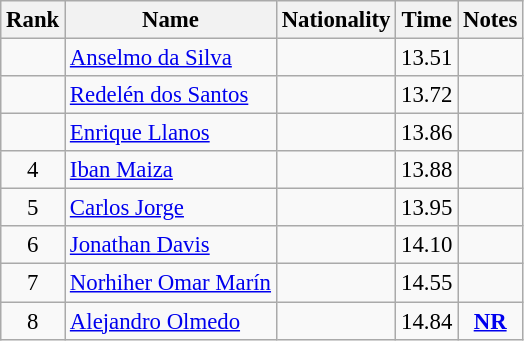<table class="wikitable sortable" style="text-align:center;font-size:95%">
<tr>
<th>Rank</th>
<th>Name</th>
<th>Nationality</th>
<th>Time</th>
<th>Notes</th>
</tr>
<tr>
<td></td>
<td align=left><a href='#'>Anselmo da Silva</a></td>
<td align=left></td>
<td>13.51</td>
<td></td>
</tr>
<tr>
<td></td>
<td align=left><a href='#'>Redelén dos Santos</a></td>
<td align=left></td>
<td>13.72</td>
<td></td>
</tr>
<tr>
<td></td>
<td align=left><a href='#'>Enrique Llanos</a></td>
<td align=left></td>
<td>13.86</td>
<td></td>
</tr>
<tr>
<td>4</td>
<td align=left><a href='#'>Iban Maiza</a></td>
<td align=left></td>
<td>13.88</td>
<td></td>
</tr>
<tr>
<td>5</td>
<td align=left><a href='#'>Carlos Jorge</a></td>
<td align=left></td>
<td>13.95</td>
<td></td>
</tr>
<tr>
<td>6</td>
<td align=left><a href='#'>Jonathan Davis</a></td>
<td align=left></td>
<td>14.10</td>
<td></td>
</tr>
<tr>
<td>7</td>
<td align=left><a href='#'>Norhiher Omar Marín</a></td>
<td align=left></td>
<td>14.55</td>
<td></td>
</tr>
<tr>
<td>8</td>
<td align=left><a href='#'>Alejandro Olmedo</a></td>
<td align=left></td>
<td>14.84</td>
<td><strong><a href='#'>NR</a></strong></td>
</tr>
</table>
